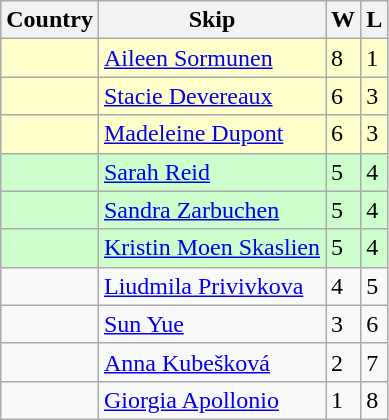<table class="wikitable">
<tr>
<th>Country</th>
<th>Skip</th>
<th>W</th>
<th>L</th>
</tr>
<tr bgcolor=#ffffcc>
<td></td>
<td><a href='#'>Aileen Sormunen</a></td>
<td>8</td>
<td>1</td>
</tr>
<tr bgcolor=#ffffcc>
<td></td>
<td><a href='#'>Stacie Devereaux</a></td>
<td>6</td>
<td>3</td>
</tr>
<tr bgcolor=#ffffcc>
<td></td>
<td><a href='#'>Madeleine Dupont</a></td>
<td>6</td>
<td>3</td>
</tr>
<tr bgcolor=#ccffcc>
<td></td>
<td><a href='#'>Sarah Reid</a></td>
<td>5</td>
<td>4</td>
</tr>
<tr bgcolor=#ccffcc>
<td></td>
<td><a href='#'>Sandra Zarbuchen</a></td>
<td>5</td>
<td>4</td>
</tr>
<tr bgcolor=#ccffcc>
<td></td>
<td><a href='#'>Kristin Moen Skaslien</a></td>
<td>5</td>
<td>4</td>
</tr>
<tr>
<td></td>
<td><a href='#'>Liudmila Privivkova</a></td>
<td>4</td>
<td>5</td>
</tr>
<tr>
<td></td>
<td><a href='#'>Sun Yue</a></td>
<td>3</td>
<td>6</td>
</tr>
<tr>
<td></td>
<td><a href='#'>Anna Kubešková</a></td>
<td>2</td>
<td>7</td>
</tr>
<tr>
<td></td>
<td><a href='#'>Giorgia Apollonio</a></td>
<td>1</td>
<td>8</td>
</tr>
</table>
